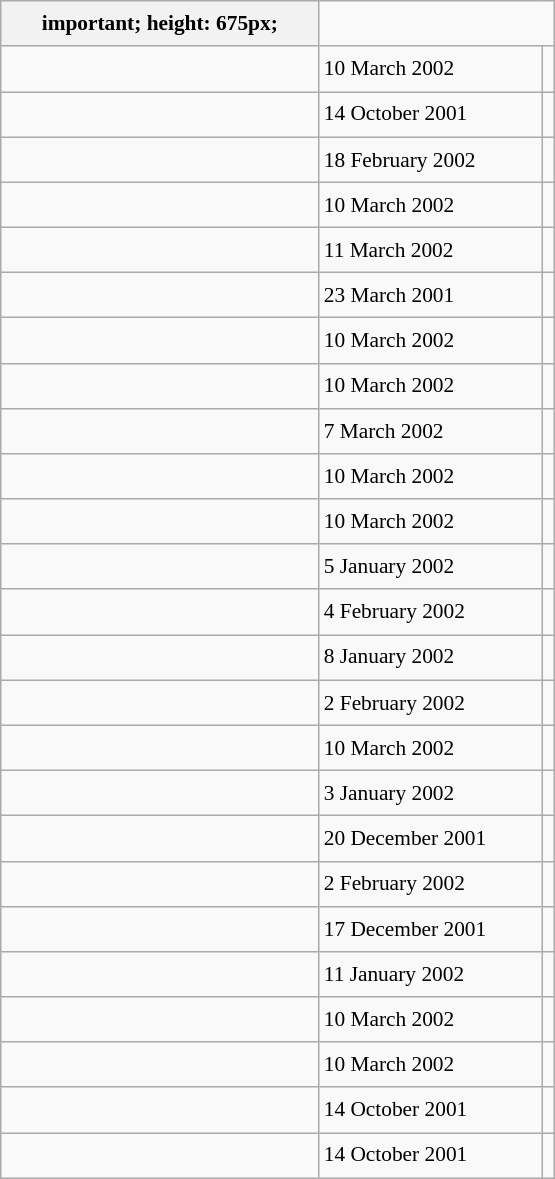<table class="wikitable" style="font-size: 89%; float: left; width: 26em; margin-right: 1em; line-height: 1.65em">
<tr>
<th>important; height: 675px;</th>
</tr>
<tr>
<td></td>
<td>10 March 2002</td>
<td></td>
</tr>
<tr>
<td></td>
<td>14 October 2001</td>
<td></td>
</tr>
<tr>
<td></td>
<td>18 February 2002</td>
<td></td>
</tr>
<tr>
<td></td>
<td>10 March 2002</td>
<td></td>
</tr>
<tr>
<td></td>
<td>11 March 2002</td>
<td></td>
</tr>
<tr>
<td></td>
<td>23 March 2001</td>
<td></td>
</tr>
<tr>
<td></td>
<td>10 March 2002</td>
<td></td>
</tr>
<tr>
<td></td>
<td>10 March 2002</td>
<td></td>
</tr>
<tr>
<td></td>
<td>7 March 2002</td>
<td></td>
</tr>
<tr>
<td></td>
<td>10 March 2002</td>
<td></td>
</tr>
<tr>
<td></td>
<td>10 March 2002</td>
<td></td>
</tr>
<tr>
<td></td>
<td>5 January 2002</td>
<td></td>
</tr>
<tr>
<td></td>
<td>4 February 2002</td>
<td></td>
</tr>
<tr>
<td></td>
<td>8 January 2002</td>
<td></td>
</tr>
<tr>
<td></td>
<td>2 February 2002</td>
<td></td>
</tr>
<tr>
<td></td>
<td>10 March 2002</td>
<td></td>
</tr>
<tr>
<td></td>
<td>3 January 2002</td>
<td></td>
</tr>
<tr>
<td></td>
<td>20 December 2001</td>
<td></td>
</tr>
<tr>
<td></td>
<td>2 February 2002</td>
<td></td>
</tr>
<tr>
<td></td>
<td>17 December 2001</td>
<td></td>
</tr>
<tr>
<td></td>
<td>11 January 2002</td>
<td></td>
</tr>
<tr>
<td></td>
<td>10 March 2002</td>
<td></td>
</tr>
<tr>
<td></td>
<td>10 March 2002</td>
<td></td>
</tr>
<tr>
<td></td>
<td>14 October 2001</td>
<td></td>
</tr>
<tr>
<td></td>
<td>14 October 2001</td>
<td></td>
</tr>
</table>
